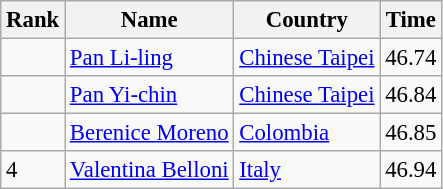<table class="wikitable" style="font-size:95%" style="text-align:center; width:35em;">
<tr>
<th>Rank</th>
<th>Name</th>
<th>Country</th>
<th>Time</th>
</tr>
<tr>
<td></td>
<td align=left><a href='#'>Pan Li-ling</a></td>
<td align="left"> <a href='#'>Chinese Taipei</a></td>
<td>46.74</td>
</tr>
<tr>
<td></td>
<td align=left><a href='#'>Pan Yi-chin</a></td>
<td align="left"> <a href='#'>Chinese Taipei</a></td>
<td>46.84</td>
</tr>
<tr>
<td></td>
<td align=left><a href='#'>Berenice Moreno</a></td>
<td align="left"> <a href='#'>Colombia</a></td>
<td>46.85</td>
</tr>
<tr>
<td>4</td>
<td align=left><a href='#'>Valentina Belloni</a></td>
<td align="left"> <a href='#'>Italy</a></td>
<td>46.94</td>
</tr>
</table>
